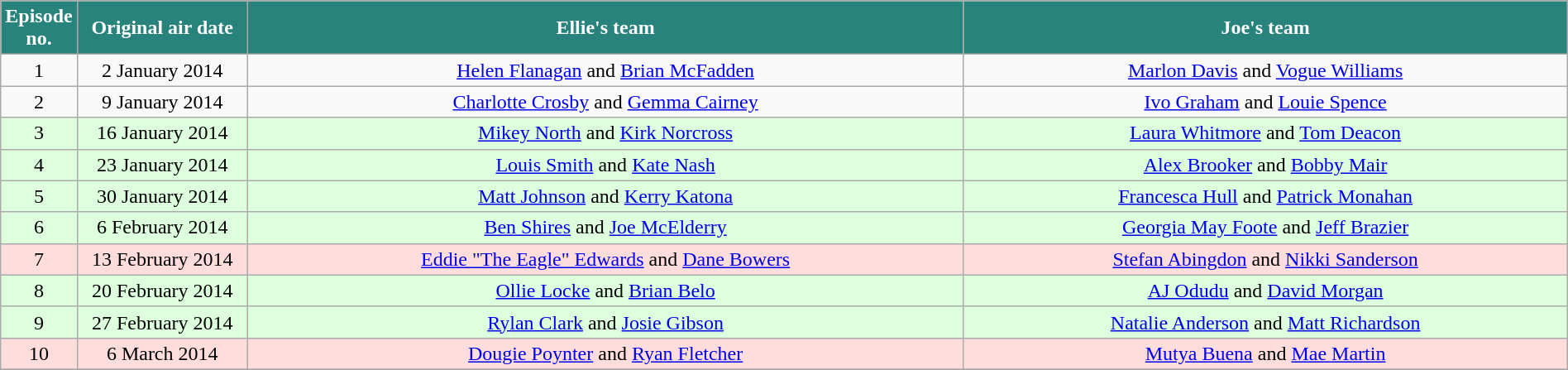<table class="wikitable" style="text-align:center;width:100%;">
<tr style="color:white">
<th style="background:#28837c;" width="20">Episode<br>no.</th>
<th style="background:#28837c;" width="130">Original air date</th>
<th style="background:#28837c;">Ellie's team</th>
<th style="background:#28837c;">Joe's team</th>
</tr>
<tr>
<td>1</td>
<td>2 January 2014</td>
<td><a href='#'>Helen Flanagan</a> and <a href='#'>Brian McFadden</a></td>
<td><a href='#'>Marlon Davis</a> and <a href='#'>Vogue Williams</a></td>
</tr>
<tr>
<td>2</td>
<td>9 January 2014</td>
<td><a href='#'>Charlotte Crosby</a> and <a href='#'>Gemma Cairney</a></td>
<td><a href='#'>Ivo Graham</a> and <a href='#'>Louie Spence</a></td>
</tr>
<tr bgcolor="ddffdd">
<td>3</td>
<td>16 January 2014</td>
<td><a href='#'>Mikey North</a> and <a href='#'>Kirk Norcross</a></td>
<td><a href='#'>Laura Whitmore</a> and <a href='#'>Tom Deacon</a></td>
</tr>
<tr bgcolor="ddffdd">
<td>4</td>
<td>23 January 2014</td>
<td><a href='#'>Louis Smith</a> and <a href='#'>Kate Nash</a></td>
<td><a href='#'>Alex Brooker</a> and <a href='#'>Bobby Mair</a></td>
</tr>
<tr bgcolor="ddffdd">
<td>5</td>
<td>30 January 2014</td>
<td><a href='#'>Matt Johnson</a> and <a href='#'>Kerry Katona</a></td>
<td><a href='#'>Francesca Hull</a> and <a href='#'>Patrick Monahan</a></td>
</tr>
<tr bgcolor="ddffdd">
<td>6</td>
<td>6 February 2014</td>
<td><a href='#'>Ben Shires</a> and <a href='#'>Joe McElderry</a></td>
<td><a href='#'>Georgia May Foote</a> and <a href='#'>Jeff Brazier</a></td>
</tr>
<tr bgcolor="#ffdddd">
<td>7</td>
<td>13 February 2014</td>
<td><a href='#'>Eddie "The Eagle" Edwards</a> and <a href='#'>Dane Bowers</a></td>
<td><a href='#'>Stefan Abingdon</a> and <a href='#'>Nikki Sanderson</a></td>
</tr>
<tr bgcolor="ddffdd">
<td>8</td>
<td>20 February 2014</td>
<td><a href='#'>Ollie Locke</a> and <a href='#'>Brian Belo</a></td>
<td><a href='#'>AJ Odudu</a> and <a href='#'>David Morgan</a></td>
</tr>
<tr bgcolor="ddffdd">
<td>9</td>
<td>27 February 2014</td>
<td><a href='#'>Rylan Clark</a> and <a href='#'>Josie Gibson</a></td>
<td><a href='#'>Natalie Anderson</a> and <a href='#'>Matt Richardson</a></td>
</tr>
<tr bgcolor="#ffdddd">
<td>10</td>
<td>6 March 2014</td>
<td><a href='#'>Dougie Poynter</a> and <a href='#'>Ryan Fletcher</a></td>
<td><a href='#'>Mutya Buena</a> and <a href='#'>Mae Martin</a></td>
</tr>
<tr>
</tr>
</table>
